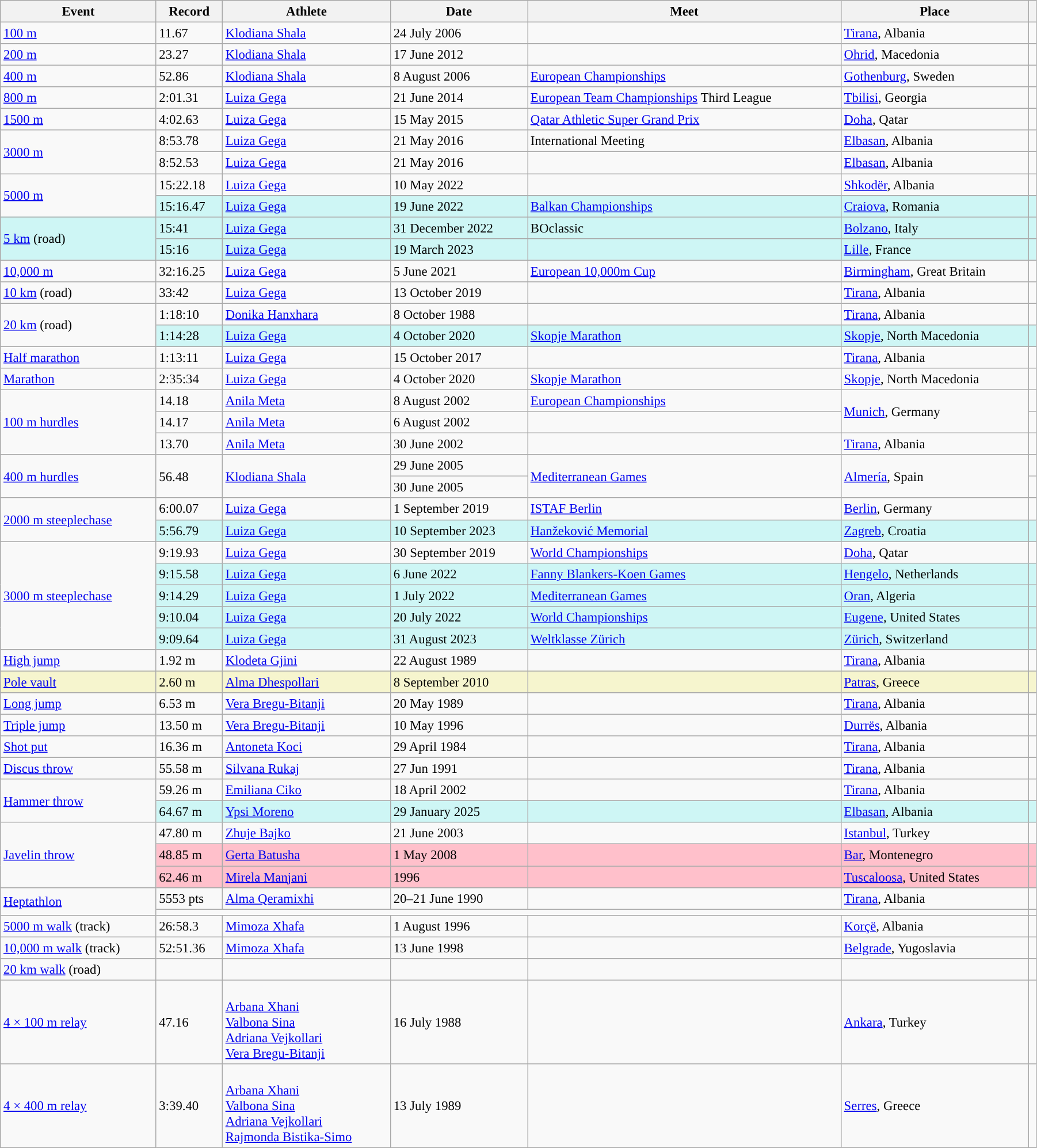<table class="wikitable" style="font-size:95%; width: 95%;">
<tr>
<th>Event</th>
<th>Record</th>
<th>Athlete</th>
<th>Date</th>
<th>Meet</th>
<th>Place</th>
<th></th>
</tr>
<tr>
<td><a href='#'>100 m</a></td>
<td>11.67</td>
<td><a href='#'>Klodiana Shala</a></td>
<td>24 July 2006</td>
<td></td>
<td><a href='#'>Tirana</a>, Albania</td>
<td></td>
</tr>
<tr>
<td><a href='#'>200 m</a></td>
<td>23.27</td>
<td><a href='#'>Klodiana Shala</a></td>
<td>17 June 2012</td>
<td></td>
<td><a href='#'>Ohrid</a>, Macedonia</td>
<td></td>
</tr>
<tr>
<td><a href='#'>400 m</a></td>
<td>52.86</td>
<td><a href='#'>Klodiana Shala</a></td>
<td>8 August 2006</td>
<td><a href='#'>European Championships</a></td>
<td><a href='#'>Gothenburg</a>, Sweden</td>
<td></td>
</tr>
<tr>
<td><a href='#'>800 m</a></td>
<td>2:01.31</td>
<td><a href='#'>Luiza Gega</a></td>
<td>21 June 2014</td>
<td><a href='#'>European Team Championships</a> Third League</td>
<td><a href='#'>Tbilisi</a>, Georgia</td>
<td></td>
</tr>
<tr>
<td><a href='#'>1500 m</a></td>
<td>4:02.63</td>
<td><a href='#'>Luiza Gega</a></td>
<td>15 May 2015</td>
<td><a href='#'>Qatar Athletic Super Grand Prix</a></td>
<td><a href='#'>Doha</a>, Qatar</td>
<td></td>
</tr>
<tr>
<td rowspan=2><a href='#'>3000 m</a></td>
<td>8:53.78</td>
<td><a href='#'>Luiza Gega</a></td>
<td>21 May 2016</td>
<td>International Meeting</td>
<td><a href='#'>Elbasan</a>, Albania</td>
<td></td>
</tr>
<tr>
<td>8:52.53</td>
<td><a href='#'>Luiza Gega</a></td>
<td>21 May 2016</td>
<td></td>
<td><a href='#'>Elbasan</a>, Albania</td>
<td></td>
</tr>
<tr>
<td rowspan=2><a href='#'>5000 m</a></td>
<td>15:22.18</td>
<td><a href='#'>Luiza Gega</a></td>
<td>10 May 2022</td>
<td></td>
<td><a href='#'>Shkodër</a>, Albania</td>
<td></td>
</tr>
<tr style="background:#CEF6F5">
<td>15:16.47</td>
<td><a href='#'>Luiza Gega</a></td>
<td>19 June 2022</td>
<td><a href='#'>Balkan Championships</a></td>
<td><a href='#'>Craiova</a>, Romania</td>
<td></td>
</tr>
<tr style="background:#CEF6F5">
<td rowspan=2><a href='#'>5 km</a> (road)</td>
<td>15:41</td>
<td><a href='#'>Luiza Gega</a></td>
<td>31 December 2022</td>
<td>BOclassic</td>
<td><a href='#'>Bolzano</a>, Italy</td>
<td></td>
</tr>
<tr bgcolor=#CEF6F5>
<td>15:16</td>
<td><a href='#'>Luiza Gega</a></td>
<td>19 March 2023</td>
<td></td>
<td><a href='#'>Lille</a>, France</td>
<td></td>
</tr>
<tr>
<td><a href='#'>10,000 m</a></td>
<td>32:16.25</td>
<td><a href='#'>Luiza Gega</a></td>
<td>5 June 2021</td>
<td><a href='#'>European 10,000m Cup</a></td>
<td><a href='#'>Birmingham</a>, Great Britain</td>
<td></td>
</tr>
<tr>
<td><a href='#'>10 km</a> (road)</td>
<td>33:42</td>
<td><a href='#'>Luiza Gega</a></td>
<td>13 October 2019</td>
<td></td>
<td><a href='#'>Tirana</a>, Albania</td>
<td></td>
</tr>
<tr>
<td rowspan=2><a href='#'>20 km</a> (road)</td>
<td>1:18:10</td>
<td><a href='#'>Donika Hanxhara</a></td>
<td>8 October 1988</td>
<td></td>
<td><a href='#'>Tirana</a>, Albania</td>
<td></td>
</tr>
<tr bgcolor=#CEF6F5>
<td>1:14:28</td>
<td><a href='#'>Luiza Gega</a></td>
<td>4 October 2020</td>
<td><a href='#'>Skopje Marathon</a></td>
<td><a href='#'>Skopje</a>, North Macedonia</td>
<td></td>
</tr>
<tr>
<td><a href='#'>Half marathon</a></td>
<td>1:13:11</td>
<td><a href='#'>Luiza Gega</a></td>
<td>15 October 2017</td>
<td></td>
<td><a href='#'>Tirana</a>, Albania</td>
<td></td>
</tr>
<tr>
<td><a href='#'>Marathon</a></td>
<td>2:35:34</td>
<td><a href='#'>Luiza Gega</a></td>
<td>4 October 2020</td>
<td><a href='#'>Skopje Marathon</a></td>
<td><a href='#'>Skopje</a>, North Macedonia</td>
<td></td>
</tr>
<tr>
<td rowspan=3><a href='#'>100 m hurdles</a></td>
<td>14.18 </td>
<td><a href='#'>Anila Meta</a></td>
<td>8 August 2002</td>
<td><a href='#'>European Championships</a></td>
<td rowspan=2><a href='#'>Munich</a>, Germany</td>
<td></td>
</tr>
<tr>
<td>14.17</td>
<td><a href='#'>Anila Meta</a></td>
<td>6 August 2002</td>
<td></td>
<td></td>
</tr>
<tr>
<td>13.70</td>
<td><a href='#'>Anila Meta</a></td>
<td>30 June 2002</td>
<td></td>
<td><a href='#'>Tirana</a>, Albania</td>
<td></td>
</tr>
<tr>
<td rowspan=2><a href='#'>400 m hurdles</a></td>
<td rowspan=2>56.48</td>
<td rowspan=2><a href='#'>Klodiana Shala</a></td>
<td>29 June 2005</td>
<td rowspan=2><a href='#'>Mediterranean Games</a></td>
<td rowspan=2><a href='#'>Almería</a>, Spain</td>
<td></td>
</tr>
<tr>
<td>30 June 2005</td>
<td></td>
</tr>
<tr>
<td rowspan=2><a href='#'>2000 m steeplechase</a></td>
<td>6:00.07</td>
<td><a href='#'>Luiza Gega</a></td>
<td>1 September 2019</td>
<td><a href='#'>ISTAF Berlin</a></td>
<td><a href='#'>Berlin</a>, Germany</td>
<td></td>
</tr>
<tr bgcolor="#CEF6F5">
<td>5:56.79</td>
<td><a href='#'>Luiza Gega</a></td>
<td>10 September 2023</td>
<td><a href='#'>Hanžeković Memorial</a></td>
<td><a href='#'>Zagreb</a>, Croatia</td>
<td></td>
</tr>
<tr>
<td rowspan=5><a href='#'>3000 m steeplechase</a></td>
<td>9:19.93</td>
<td><a href='#'>Luiza Gega</a></td>
<td>30 September 2019</td>
<td><a href='#'>World Championships</a></td>
<td><a href='#'>Doha</a>, Qatar</td>
<td></td>
</tr>
<tr style="background:#CEF6F5">
<td>9:15.58</td>
<td><a href='#'>Luiza Gega</a></td>
<td>6 June 2022</td>
<td><a href='#'>Fanny Blankers-Koen Games</a></td>
<td><a href='#'>Hengelo</a>, Netherlands</td>
<td></td>
</tr>
<tr style="background:#CEF6F5">
<td>9:14.29</td>
<td><a href='#'>Luiza Gega</a></td>
<td>1 July 2022</td>
<td><a href='#'>Mediterranean Games</a></td>
<td><a href='#'>Oran</a>, Algeria</td>
<td></td>
</tr>
<tr style="background:#CEF6F5">
<td>9:10.04</td>
<td><a href='#'>Luiza Gega</a></td>
<td>20 July 2022</td>
<td><a href='#'>World Championships</a></td>
<td><a href='#'>Eugene</a>, United States</td>
<td></td>
</tr>
<tr style="background:#CEF6F5">
<td>9:09.64</td>
<td><a href='#'>Luiza Gega</a></td>
<td>31 August 2023</td>
<td><a href='#'>Weltklasse Zürich</a></td>
<td><a href='#'>Zürich</a>, Switzerland</td>
<td></td>
</tr>
<tr>
<td><a href='#'>High jump</a></td>
<td>1.92 m</td>
<td><a href='#'>Klodeta Gjini</a></td>
<td>22 August 1989</td>
<td></td>
<td><a href='#'>Tirana</a>, Albania</td>
<td></td>
</tr>
<tr style="background:#f6F5CE;">
<td><a href='#'>Pole vault</a></td>
<td>2.60 m</td>
<td><a href='#'>Alma Dhespollari</a></td>
<td>8 September 2010</td>
<td></td>
<td><a href='#'>Patras</a>, Greece</td>
<td></td>
</tr>
<tr>
<td><a href='#'>Long jump</a></td>
<td>6.53 m</td>
<td><a href='#'>Vera Bregu-Bitanji</a></td>
<td>20 May 1989</td>
<td></td>
<td><a href='#'>Tirana</a>, Albania</td>
<td></td>
</tr>
<tr>
<td><a href='#'>Triple jump</a></td>
<td>13.50 m</td>
<td><a href='#'>Vera Bregu-Bitanji</a></td>
<td>10 May 1996</td>
<td></td>
<td><a href='#'>Durrës</a>, Albania</td>
<td></td>
</tr>
<tr>
<td><a href='#'>Shot put</a></td>
<td>16.36 m</td>
<td><a href='#'>Antoneta Koci</a></td>
<td>29 April 1984</td>
<td></td>
<td><a href='#'>Tirana</a>, Albania</td>
<td></td>
</tr>
<tr>
<td><a href='#'>Discus throw</a></td>
<td>55.58 m</td>
<td><a href='#'>Silvana Rukaj</a></td>
<td>27 Jun 1991</td>
<td></td>
<td><a href='#'>Tirana</a>, Albania</td>
<td></td>
</tr>
<tr>
<td rowspan=2><a href='#'>Hammer throw</a></td>
<td>59.26 m</td>
<td><a href='#'>Emiliana Ciko</a></td>
<td>18 April 2002</td>
<td></td>
<td><a href='#'>Tirana</a>, Albania</td>
<td></td>
</tr>
<tr bgcolor=#CEF6F5>
<td>64.67 m</td>
<td><a href='#'>Ypsi Moreno</a></td>
<td>29 January 2025</td>
<td></td>
<td><a href='#'>Elbasan</a>, Albania</td>
<td></td>
</tr>
<tr>
<td rowspan=3><a href='#'>Javelin throw</a></td>
<td>47.80 m</td>
<td><a href='#'>Zhuje Bajko</a></td>
<td>21 June 2003</td>
<td></td>
<td><a href='#'>Istanbul</a>, Turkey</td>
<td></td>
</tr>
<tr style="background:pink">
<td>48.85 m</td>
<td><a href='#'>Gerta Batusha</a></td>
<td>1 May 2008</td>
<td></td>
<td><a href='#'>Bar</a>, Montenegro</td>
<td></td>
</tr>
<tr style="background:pink">
<td>62.46 m</td>
<td><a href='#'>Mirela Manjani</a></td>
<td>1996</td>
<td></td>
<td><a href='#'>Tuscaloosa</a>, United States</td>
<td></td>
</tr>
<tr>
<td rowspan=2><a href='#'>Heptathlon</a></td>
<td>5553 pts </td>
<td><a href='#'>Alma Qeramixhi</a></td>
<td>20–21 June 1990</td>
<td></td>
<td><a href='#'>Tirana</a>, Albania</td>
<td></td>
</tr>
<tr>
<td colspan=5></td>
<td></td>
</tr>
<tr>
<td><a href='#'>5000 m walk</a> (track)</td>
<td>26:58.3</td>
<td><a href='#'>Mimoza Xhafa</a></td>
<td>1 August 1996</td>
<td></td>
<td><a href='#'>Korçë</a>, Albania</td>
<td></td>
</tr>
<tr>
<td><a href='#'>10,000 m walk</a> (track)</td>
<td>52:51.36</td>
<td><a href='#'>Mimoza Xhafa</a></td>
<td>13 June 1998</td>
<td></td>
<td><a href='#'>Belgrade</a>, Yugoslavia</td>
<td></td>
</tr>
<tr>
<td><a href='#'>20 km walk</a> (road)</td>
<td></td>
<td></td>
<td></td>
<td></td>
<td></td>
<td></td>
</tr>
<tr>
<td><a href='#'>4 × 100 m relay</a></td>
<td>47.16</td>
<td><br><a href='#'>Arbana Xhani</a><br><a href='#'>Valbona Sina</a><br><a href='#'>Adriana Vejkollari</a><br><a href='#'>Vera Bregu-Bitanji</a></td>
<td>16 July 1988</td>
<td></td>
<td><a href='#'>Ankara</a>, Turkey</td>
<td></td>
</tr>
<tr>
<td><a href='#'>4 × 400 m relay</a></td>
<td>3:39.40</td>
<td><br><a href='#'>Arbana Xhani</a><br><a href='#'>Valbona Sina</a><br><a href='#'>Adriana Vejkollari</a><br><a href='#'>Rajmonda Bistika-Simo</a></td>
<td>13 July 1989</td>
<td></td>
<td><a href='#'>Serres</a>, Greece</td>
<td></td>
</tr>
</table>
